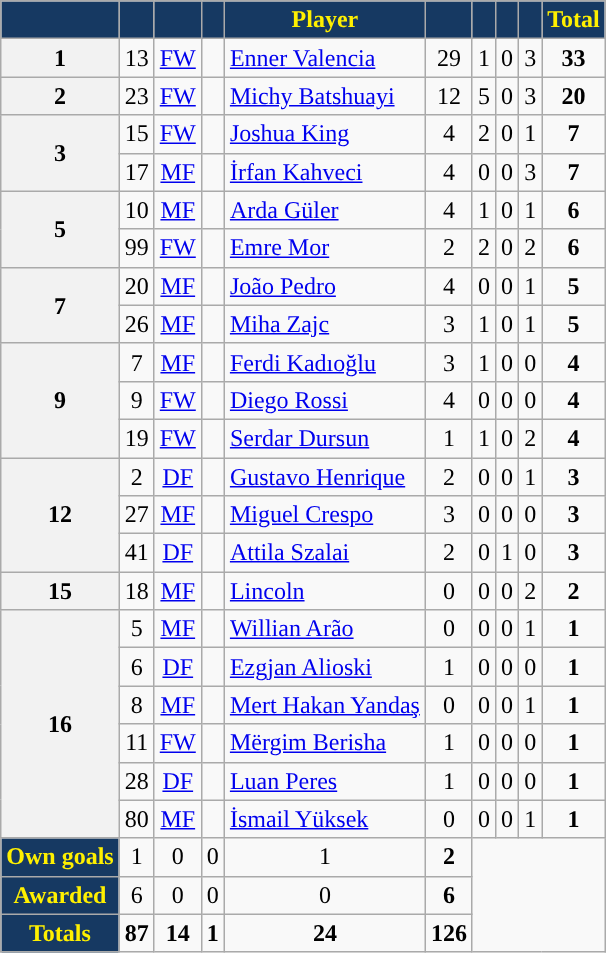<table class="wikitable" style="text-align:center">
<tr>
<th style="background:#163962; color:#FFF000; "></th>
<th style="background:#163962; color:#FFF000; "></th>
<th style="background:#163962; color:#FFF000; "></th>
<th style="background:#163962; color:#FFF000; "></th>
<th style="background:#163962; color:#FFF000; ">Player</th>
<th style="background:#163962; color:#FFF000; "></th>
<th style="background:#163962; color:#FFF000; "></th>
<th style="background:#163962; color:#FFF000; "></th>
<th style="background:#163962; color:#FFF000; "></th>
<th style="background:#163962; color:#FFF000; ">Total</th>
</tr>
<tr>
<th>1</th>
<td>13</td>
<td><a href='#'>FW</a></td>
<td></td>
<td align=left><a href='#'>Enner Valencia</a></td>
<td>29</td>
<td>1</td>
<td>0</td>
<td>3</td>
<td><strong>33</strong></td>
</tr>
<tr>
<th rowspan="1">2</th>
<td>23</td>
<td><a href='#'>FW</a></td>
<td></td>
<td align=left><a href='#'>Michy Batshuayi</a></td>
<td>12</td>
<td>5</td>
<td>0</td>
<td>3</td>
<td><strong>20</strong></td>
</tr>
<tr>
<th rowspan="2">3</th>
<td>15</td>
<td><a href='#'>FW</a></td>
<td></td>
<td align=left><a href='#'>Joshua King</a></td>
<td>4</td>
<td>2</td>
<td>0</td>
<td>1</td>
<td><strong>7</strong></td>
</tr>
<tr>
<td>17</td>
<td><a href='#'>MF</a></td>
<td></td>
<td align=left><a href='#'>İrfan Kahveci</a></td>
<td>4</td>
<td>0</td>
<td>0</td>
<td>3</td>
<td><strong>7</strong></td>
</tr>
<tr>
<th rowspan="2">5</th>
<td>10</td>
<td><a href='#'>MF</a></td>
<td></td>
<td align=left><a href='#'>Arda Güler</a></td>
<td>4</td>
<td>1</td>
<td>0</td>
<td>1</td>
<td><strong>6</strong></td>
</tr>
<tr>
<td>99</td>
<td><a href='#'>FW</a></td>
<td></td>
<td align=left><a href='#'>Emre Mor</a></td>
<td>2</td>
<td>2</td>
<td>0</td>
<td>2</td>
<td><strong>6</strong></td>
</tr>
<tr>
<th rowspan="2">7</th>
<td>20</td>
<td><a href='#'>MF</a></td>
<td></td>
<td align=left><a href='#'>João Pedro</a></td>
<td>4</td>
<td>0</td>
<td>0</td>
<td>1</td>
<td><strong>5</strong></td>
</tr>
<tr>
<td>26</td>
<td><a href='#'>MF</a></td>
<td></td>
<td align=left><a href='#'>Miha Zajc</a></td>
<td>3</td>
<td>1</td>
<td>0</td>
<td>1</td>
<td><strong>5</strong></td>
</tr>
<tr>
<th rowspan="3">9</th>
<td>7</td>
<td><a href='#'>MF</a></td>
<td></td>
<td align=left><a href='#'>Ferdi Kadıoğlu</a></td>
<td>3</td>
<td>1</td>
<td>0</td>
<td>0</td>
<td><strong>4</strong></td>
</tr>
<tr>
<td>9</td>
<td><a href='#'>FW</a></td>
<td></td>
<td align=left><a href='#'>Diego Rossi</a></td>
<td>4</td>
<td>0</td>
<td>0</td>
<td>0</td>
<td><strong>4</strong></td>
</tr>
<tr>
<td>19</td>
<td><a href='#'>FW</a></td>
<td></td>
<td align=left><a href='#'>Serdar Dursun</a></td>
<td>1</td>
<td>1</td>
<td>0</td>
<td>2</td>
<td><strong>4</strong></td>
</tr>
<tr>
<th rowspan="3">12</th>
<td>2</td>
<td><a href='#'>DF</a></td>
<td></td>
<td align=left><a href='#'>Gustavo Henrique</a></td>
<td>2</td>
<td>0</td>
<td>0</td>
<td>1</td>
<td><strong>3</strong></td>
</tr>
<tr>
<td>27</td>
<td><a href='#'>MF</a></td>
<td></td>
<td align=left><a href='#'>Miguel Crespo</a></td>
<td>3</td>
<td>0</td>
<td>0</td>
<td>0</td>
<td><strong>3</strong></td>
</tr>
<tr>
<td>41</td>
<td><a href='#'>DF</a></td>
<td></td>
<td align=left><a href='#'>Attila Szalai</a></td>
<td>2</td>
<td>0</td>
<td>1</td>
<td>0</td>
<td><strong>3</strong></td>
</tr>
<tr>
<th rowspan="1">15</th>
<td>18</td>
<td><a href='#'>MF</a></td>
<td></td>
<td align=left><a href='#'> Lincoln</a></td>
<td>0</td>
<td>0</td>
<td>0</td>
<td>2</td>
<td><strong>2</strong></td>
</tr>
<tr>
<th rowspan="6">16</th>
<td>5</td>
<td><a href='#'>MF</a></td>
<td></td>
<td align=left><a href='#'>Willian Arão</a></td>
<td>0</td>
<td>0</td>
<td>0</td>
<td>1</td>
<td><strong>1</strong></td>
</tr>
<tr>
<td>6</td>
<td><a href='#'>DF</a></td>
<td></td>
<td align=left><a href='#'>Ezgjan Alioski</a></td>
<td>1</td>
<td>0</td>
<td>0</td>
<td>0</td>
<td><strong>1</strong></td>
</tr>
<tr>
<td>8</td>
<td><a href='#'>MF</a></td>
<td></td>
<td align=left><a href='#'>Mert Hakan Yandaş</a></td>
<td>0</td>
<td>0</td>
<td>0</td>
<td>1</td>
<td><strong>1</strong></td>
</tr>
<tr>
<td>11</td>
<td><a href='#'>FW</a></td>
<td></td>
<td align=left><a href='#'>Mërgim Berisha</a></td>
<td>1</td>
<td>0</td>
<td>0</td>
<td>0</td>
<td><strong>1</strong></td>
</tr>
<tr>
<td>28</td>
<td><a href='#'>DF</a></td>
<td></td>
<td align=left><a href='#'>Luan Peres</a></td>
<td>1</td>
<td>0</td>
<td>0</td>
<td>0</td>
<td><strong>1</strong></td>
</tr>
<tr>
<td>80</td>
<td><a href='#'>MF</a></td>
<td></td>
<td align=left><a href='#'>İsmail Yüksek</a></td>
<td>0</td>
<td>0</td>
<td>0</td>
<td>1</td>
<td><strong>1</strong></td>
</tr>
<tr>
<td style="background:#163962; color:#FFF000; "><strong>Own goals</strong></td>
<td>1</td>
<td>0</td>
<td>0</td>
<td>1</td>
<td><strong>2</strong></td>
</tr>
<tr>
<td style="background:#163962; color:#FFF000; "><strong>Awarded</strong></td>
<td>6</td>
<td>0</td>
<td>0</td>
<td>0</td>
<td><strong>6</strong></td>
</tr>
<tr>
<td style="background:#163962; color:#FFF000; "><strong>Totals</strong></td>
<td><strong>87</strong></td>
<td><strong>14</strong></td>
<td><strong>1</strong></td>
<td><strong>24</strong></td>
<td><strong>126</strong></td>
</tr>
</table>
